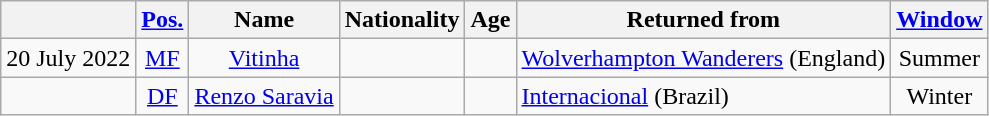<table class="wikitable sortable" style="text-align:center;">
<tr>
<th scope=col></th>
<th scope=col><a href='#'>Pos.</a></th>
<th scope=col>Name</th>
<th scope=col>Nationality</th>
<th scope=col>Age</th>
<th scope=col>Returned from</th>
<th scope=col><a href='#'>Window</a></th>
</tr>
<tr>
<td>20 July 2022</td>
<td><a href='#'>MF</a></td>
<td><a href='#'>Vitinha</a></td>
<td></td>
<td></td>
<td><a href='#'>Wolverhampton Wanderers</a> (England)</td>
<td>Summer</td>
</tr>
<tr>
<td></td>
<td><a href='#'>DF</a></td>
<td align=left><a href='#'>Renzo Saravia</a></td>
<td align=left></td>
<td></td>
<td align=left><a href='#'>Internacional</a> (Brazil)</td>
<td>Winter</td>
</tr>
</table>
